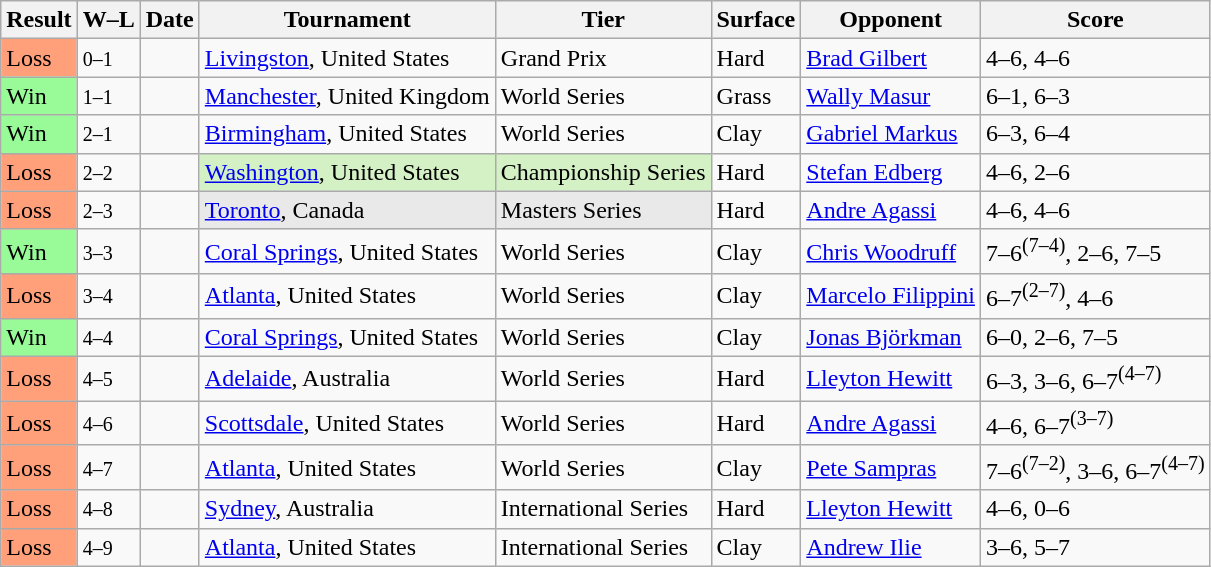<table class="sortable wikitable">
<tr>
<th>Result</th>
<th class=unsortable>W–L</th>
<th>Date</th>
<th>Tournament</th>
<th>Tier</th>
<th>Surface</th>
<th>Opponent</th>
<th class=unsortable>Score</th>
</tr>
<tr>
<td bgcolor=FFA07A>Loss</td>
<td><small>0–1</small></td>
<td><a href='#'></a></td>
<td><a href='#'>Livingston</a>, United States</td>
<td>Grand Prix</td>
<td>Hard</td>
<td> <a href='#'>Brad Gilbert</a></td>
<td>4–6, 4–6</td>
</tr>
<tr>
<td bgcolor=98FB98>Win</td>
<td><small>1–1</small></td>
<td><a href='#'></a></td>
<td><a href='#'>Manchester</a>, United Kingdom</td>
<td>World Series</td>
<td>Grass</td>
<td> <a href='#'>Wally Masur</a></td>
<td>6–1, 6–3</td>
</tr>
<tr>
<td bgcolor=98FB98>Win</td>
<td><small>2–1</small></td>
<td><a href='#'></a></td>
<td><a href='#'>Birmingham</a>, United States</td>
<td>World Series</td>
<td>Clay</td>
<td> <a href='#'>Gabriel Markus</a></td>
<td>6–3, 6–4</td>
</tr>
<tr>
<td bgcolor=FFA07A>Loss</td>
<td><small>2–2</small></td>
<td><a href='#'></a></td>
<td style="background:#d4f1c5;"><a href='#'>Washington</a>, United States</td>
<td style="background:#d4f1c5;">Championship Series</td>
<td>Hard</td>
<td> <a href='#'>Stefan Edberg</a></td>
<td>4–6, 2–6</td>
</tr>
<tr>
<td bgcolor=FFA07A>Loss</td>
<td><small>2–3</small></td>
<td><a href='#'></a></td>
<td style="background:#e9e9e9;"><a href='#'>Toronto</a>, Canada</td>
<td style="background:#e9e9e9;">Masters Series</td>
<td>Hard</td>
<td> <a href='#'>Andre Agassi</a></td>
<td>4–6, 4–6</td>
</tr>
<tr>
<td bgcolor=98FB98>Win</td>
<td><small>3–3</small></td>
<td><a href='#'></a></td>
<td><a href='#'>Coral Springs</a>, United States</td>
<td>World Series</td>
<td>Clay</td>
<td> <a href='#'>Chris Woodruff</a></td>
<td>7–6<sup>(7–4)</sup>, 2–6, 7–5</td>
</tr>
<tr>
<td bgcolor=FFA07A>Loss</td>
<td><small>3–4</small></td>
<td><a href='#'></a></td>
<td><a href='#'>Atlanta</a>, United States</td>
<td>World Series</td>
<td>Clay</td>
<td> <a href='#'>Marcelo Filippini</a></td>
<td>6–7<sup>(2–7)</sup>, 4–6</td>
</tr>
<tr>
<td bgcolor=98FB98>Win</td>
<td><small>4–4</small></td>
<td><a href='#'></a></td>
<td><a href='#'>Coral Springs</a>, United States</td>
<td>World Series</td>
<td>Clay</td>
<td> <a href='#'>Jonas Björkman</a></td>
<td>6–0, 2–6, 7–5</td>
</tr>
<tr>
<td bgcolor=FFA07A>Loss</td>
<td><small>4–5</small></td>
<td><a href='#'></a></td>
<td><a href='#'>Adelaide</a>, Australia</td>
<td>World Series</td>
<td>Hard</td>
<td> <a href='#'>Lleyton Hewitt</a></td>
<td>6–3, 3–6, 6–7<sup>(4–7)</sup></td>
</tr>
<tr>
<td bgcolor=FFA07A>Loss</td>
<td><small>4–6</small></td>
<td><a href='#'></a></td>
<td><a href='#'>Scottsdale</a>, United States</td>
<td>World Series</td>
<td>Hard</td>
<td> <a href='#'>Andre Agassi</a></td>
<td>4–6, 6–7<sup>(3–7)</sup></td>
</tr>
<tr>
<td bgcolor=FFA07A>Loss</td>
<td><small>4–7</small></td>
<td><a href='#'></a></td>
<td><a href='#'>Atlanta</a>, United States</td>
<td>World Series</td>
<td>Clay</td>
<td> <a href='#'>Pete Sampras</a></td>
<td>7–6<sup>(7–2)</sup>, 3–6, 6–7<sup>(4–7)</sup></td>
</tr>
<tr>
<td bgcolor=FFA07A>Loss</td>
<td><small>4–8</small></td>
<td><a href='#'></a></td>
<td><a href='#'>Sydney</a>, Australia</td>
<td>International Series</td>
<td>Hard</td>
<td> <a href='#'>Lleyton Hewitt</a></td>
<td>4–6, 0–6</td>
</tr>
<tr>
<td bgcolor=FFA07A>Loss</td>
<td><small>4–9</small></td>
<td><a href='#'></a></td>
<td><a href='#'>Atlanta</a>, United States</td>
<td>International Series</td>
<td>Clay</td>
<td> <a href='#'>Andrew Ilie</a></td>
<td>3–6, 5–7</td>
</tr>
</table>
